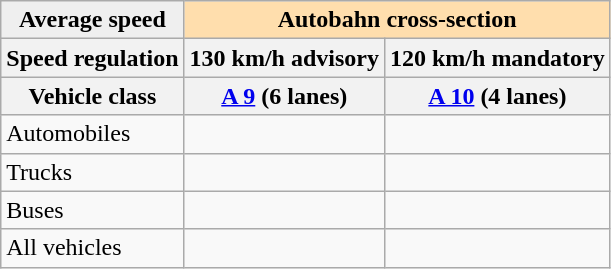<table class="wikitable">
<tr>
<th style="background: #efefef;">Average speed</th>
<th colspan="2" style="background: #ffdead;">Autobahn cross-section</th>
</tr>
<tr>
<th>Speed regulation</th>
<th>130 km/h advisory</th>
<th>120 km/h mandatory</th>
</tr>
<tr>
<th>Vehicle class</th>
<th><a href='#'>A 9</a> (6 lanes)</th>
<th><a href='#'>A 10</a> (4 lanes)</th>
</tr>
<tr>
<td>Automobiles</td>
<td align=right></td>
<td align=right></td>
</tr>
<tr>
<td>Trucks</td>
<td align=right></td>
<td align=right></td>
</tr>
<tr>
<td>Buses</td>
<td align=right></td>
<td align=right></td>
</tr>
<tr>
<td>All vehicles</td>
<td align=right></td>
<td align=right></td>
</tr>
</table>
